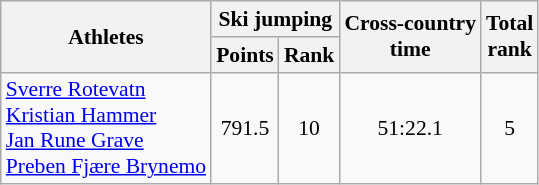<table class="wikitable" border="1" style="font-size:90%">
<tr>
<th rowspan="2">Athletes</th>
<th colspan="2">Ski jumping</th>
<th rowspan="2">Cross-country <br> time</th>
<th rowspan="2">Total <br> rank</th>
</tr>
<tr>
<th>Points</th>
<th>Rank</th>
</tr>
<tr>
<td><a href='#'>Sverre Rotevatn</a><br><a href='#'>Kristian Hammer</a><br><a href='#'>Jan Rune Grave</a><br><a href='#'>Preben Fjære Brynemo</a></td>
<td align=center>791.5</td>
<td align=center>10</td>
<td align=center>51:22.1</td>
<td align=center>5</td>
</tr>
</table>
